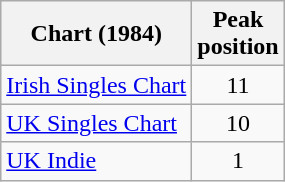<table class="wikitable sortable">
<tr>
<th>Chart (1984)</th>
<th>Peak<br>position</th>
</tr>
<tr>
<td><a href='#'>Irish Singles Chart</a></td>
<td align="center">11</td>
</tr>
<tr>
<td><a href='#'>UK Singles Chart</a></td>
<td align="center">10</td>
</tr>
<tr>
<td><a href='#'>UK Indie</a></td>
<td align="center">1</td>
</tr>
</table>
